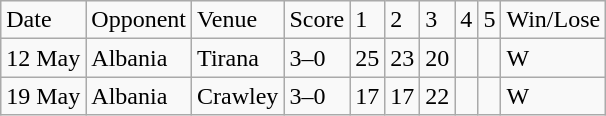<table class="wikitable">
<tr>
<td>Date</td>
<td>Opponent</td>
<td>Venue</td>
<td>Score</td>
<td>1</td>
<td>2</td>
<td>3</td>
<td>4</td>
<td>5</td>
<td>Win/Lose</td>
</tr>
<tr>
<td>12 May</td>
<td>Albania</td>
<td>Tirana</td>
<td>3–0</td>
<td>25</td>
<td>23</td>
<td>20</td>
<td></td>
<td></td>
<td>W</td>
</tr>
<tr>
<td>19 May</td>
<td>Albania</td>
<td>Crawley</td>
<td>3–0</td>
<td>17</td>
<td>17</td>
<td>22</td>
<td></td>
<td></td>
<td>W</td>
</tr>
</table>
